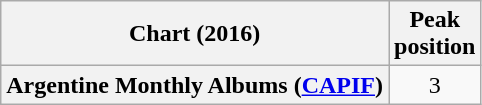<table class="wikitable sortable plainrowheaders" style="text-align:center">
<tr>
<th scope="col">Chart (2016)</th>
<th scope="col">Peak<br>position</th>
</tr>
<tr>
<th scope="row">Argentine Monthly Albums (<a href='#'>CAPIF</a>)</th>
<td>3</td>
</tr>
</table>
